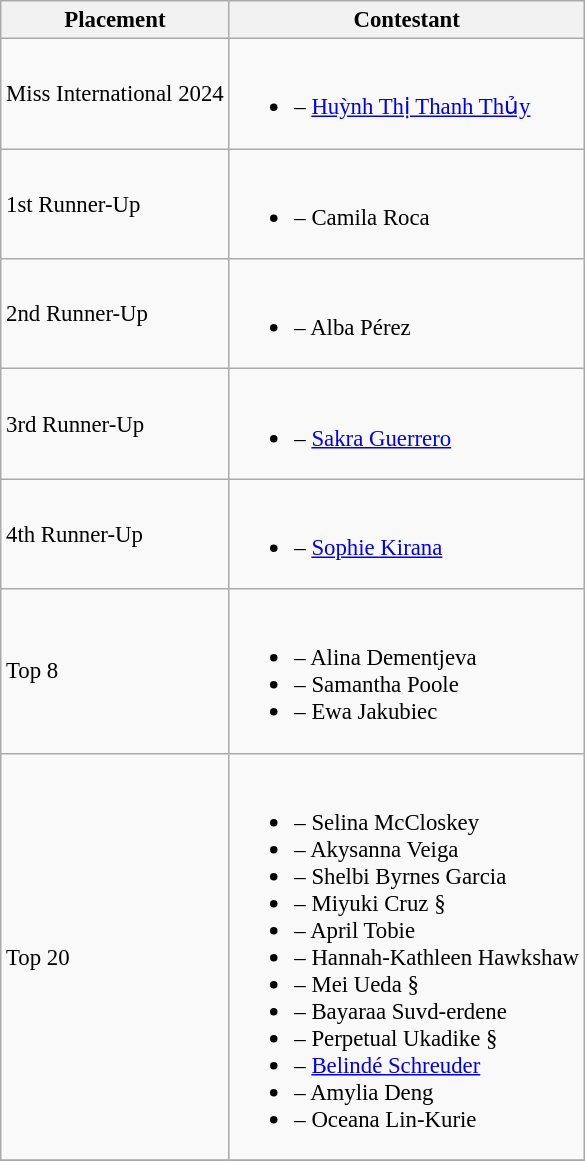<table class="wikitable sortable" style="font-size:95%;">
<tr>
<th>Placement</th>
<th>Contestant</th>
</tr>
<tr>
<td>Miss International 2024</td>
<td><br><ul><li> – <a href='#'>Huỳnh Thị Thanh Thủy</a></li></ul></td>
</tr>
<tr>
<td>1st Runner-Up</td>
<td><br><ul><li> – Camila Roca</li></ul></td>
</tr>
<tr>
<td>2nd Runner-Up</td>
<td><br><ul><li> – Alba Pérez</li></ul></td>
</tr>
<tr>
<td>3rd Runner-Up</td>
<td><br><ul><li> – <a href='#'>Sakra Guerrero</a></li></ul></td>
</tr>
<tr>
<td>4th Runner-Up</td>
<td><br><ul><li> – <a href='#'>Sophie Kirana</a></li></ul></td>
</tr>
<tr>
<td>Top 8</td>
<td><br><ul><li> – Alina Dementjeva</li><li> – Samantha Poole</li><li> – Ewa Jakubiec</li></ul></td>
</tr>
<tr>
<td>Top 20</td>
<td><br><ul><li> – Selina McCloskey</li><li> – Akysanna Veiga</li><li> – Shelbi Byrnes Garcia</li><li> – Miyuki Cruz §</li><li> – April Tobie</li><li> – Hannah-Kathleen Hawkshaw</li><li> – Mei Ueda §</li><li> – Bayaraa Suvd-erdene</li><li> – Perpetual Ukadike §</li><li> – <a href='#'>Belindé Schreuder</a></li><li> – Amylia Deng</li><li> – Oceana Lin-Kurie</li></ul></td>
</tr>
<tr>
</tr>
</table>
